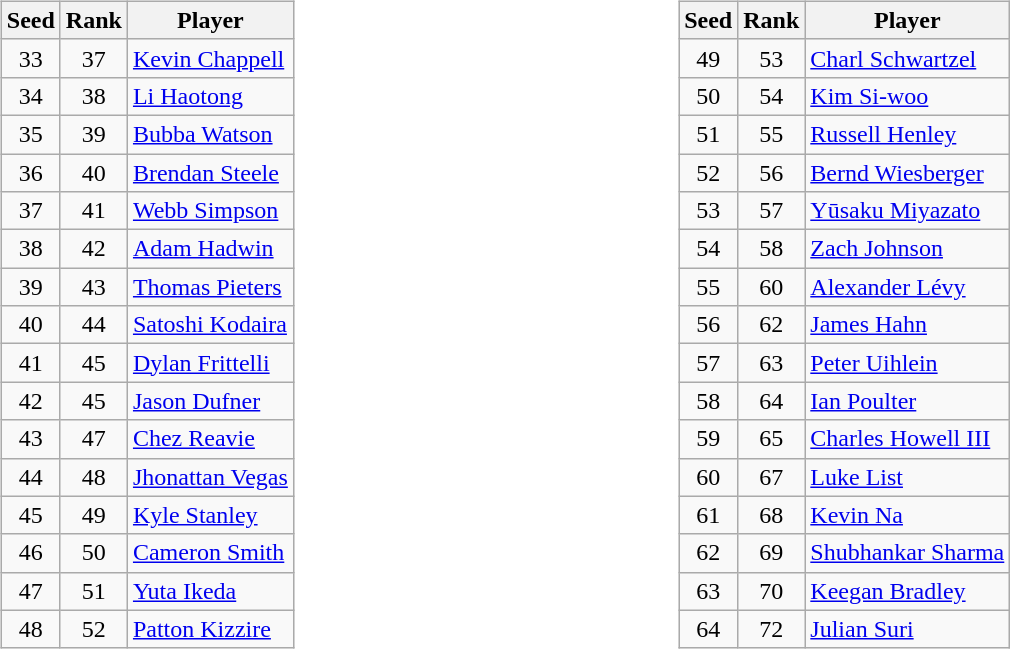<table style="width: 60em">
<tr>
<td><br><table class="wikitable">
<tr>
<th>Seed</th>
<th>Rank</th>
<th>Player</th>
</tr>
<tr>
<td align=center>33</td>
<td align=center>37</td>
<td> <a href='#'>Kevin Chappell</a></td>
</tr>
<tr>
<td align=center>34</td>
<td align=center>38</td>
<td> <a href='#'>Li Haotong</a></td>
</tr>
<tr>
<td align=center>35</td>
<td align=center>39</td>
<td> <a href='#'>Bubba Watson</a></td>
</tr>
<tr>
<td align=center>36</td>
<td align=center>40</td>
<td> <a href='#'>Brendan Steele</a></td>
</tr>
<tr>
<td align=center>37</td>
<td align=center>41</td>
<td> <a href='#'>Webb Simpson</a></td>
</tr>
<tr>
<td align=center>38</td>
<td align=center>42</td>
<td> <a href='#'>Adam Hadwin</a></td>
</tr>
<tr>
<td align=center>39</td>
<td align=center>43</td>
<td> <a href='#'>Thomas Pieters</a></td>
</tr>
<tr>
<td align=center>40</td>
<td align=center>44</td>
<td> <a href='#'>Satoshi Kodaira</a></td>
</tr>
<tr>
<td align=center>41</td>
<td align=center>45</td>
<td> <a href='#'>Dylan Frittelli</a></td>
</tr>
<tr>
<td align=center>42</td>
<td align=center>45</td>
<td> <a href='#'>Jason Dufner</a></td>
</tr>
<tr>
<td align=center>43</td>
<td align=center>47</td>
<td> <a href='#'>Chez Reavie</a></td>
</tr>
<tr>
<td align=center>44</td>
<td align=center>48</td>
<td> <a href='#'>Jhonattan Vegas</a></td>
</tr>
<tr>
<td align=center>45</td>
<td align=center>49</td>
<td> <a href='#'>Kyle Stanley</a></td>
</tr>
<tr>
<td align=center>46</td>
<td align=center>50</td>
<td> <a href='#'>Cameron Smith</a></td>
</tr>
<tr>
<td align=center>47</td>
<td align=center>51</td>
<td> <a href='#'>Yuta Ikeda</a></td>
</tr>
<tr>
<td align=center>48</td>
<td align=center>52</td>
<td> <a href='#'>Patton Kizzire</a></td>
</tr>
</table>
</td>
<td><br><table class="wikitable">
<tr>
<th>Seed</th>
<th>Rank</th>
<th>Player</th>
</tr>
<tr>
<td align=center>49</td>
<td align=center>53</td>
<td> <a href='#'>Charl Schwartzel</a></td>
</tr>
<tr>
<td align=center>50</td>
<td align=center>54</td>
<td> <a href='#'>Kim Si-woo</a></td>
</tr>
<tr>
<td align=center>51</td>
<td align=center>55</td>
<td> <a href='#'>Russell Henley</a></td>
</tr>
<tr>
<td align=center>52</td>
<td align=center>56</td>
<td> <a href='#'>Bernd Wiesberger</a></td>
</tr>
<tr>
<td align=center>53</td>
<td align=center>57</td>
<td> <a href='#'>Yūsaku Miyazato</a></td>
</tr>
<tr>
<td align=center>54</td>
<td align=center>58</td>
<td> <a href='#'>Zach Johnson</a></td>
</tr>
<tr>
<td align=center>55</td>
<td align=center>60</td>
<td> <a href='#'>Alexander Lévy</a></td>
</tr>
<tr>
<td align=center>56</td>
<td align=center>62</td>
<td> <a href='#'>James Hahn</a></td>
</tr>
<tr>
<td align=center>57</td>
<td align=center>63</td>
<td> <a href='#'>Peter Uihlein</a></td>
</tr>
<tr>
<td align=center>58</td>
<td align=center>64</td>
<td> <a href='#'>Ian Poulter</a></td>
</tr>
<tr>
<td align=center>59</td>
<td align=center>65</td>
<td> <a href='#'>Charles Howell III</a></td>
</tr>
<tr>
<td align=center>60</td>
<td align=center>67</td>
<td> <a href='#'>Luke List</a></td>
</tr>
<tr>
<td align=center>61</td>
<td align=center>68</td>
<td> <a href='#'>Kevin Na</a></td>
</tr>
<tr>
<td align=center>62</td>
<td align=center>69</td>
<td> <a href='#'>Shubhankar Sharma</a></td>
</tr>
<tr>
<td align=center>63</td>
<td align=center>70</td>
<td> <a href='#'>Keegan Bradley</a></td>
</tr>
<tr>
<td align=center>64</td>
<td align=center>72</td>
<td> <a href='#'>Julian Suri</a></td>
</tr>
</table>
</td>
</tr>
</table>
